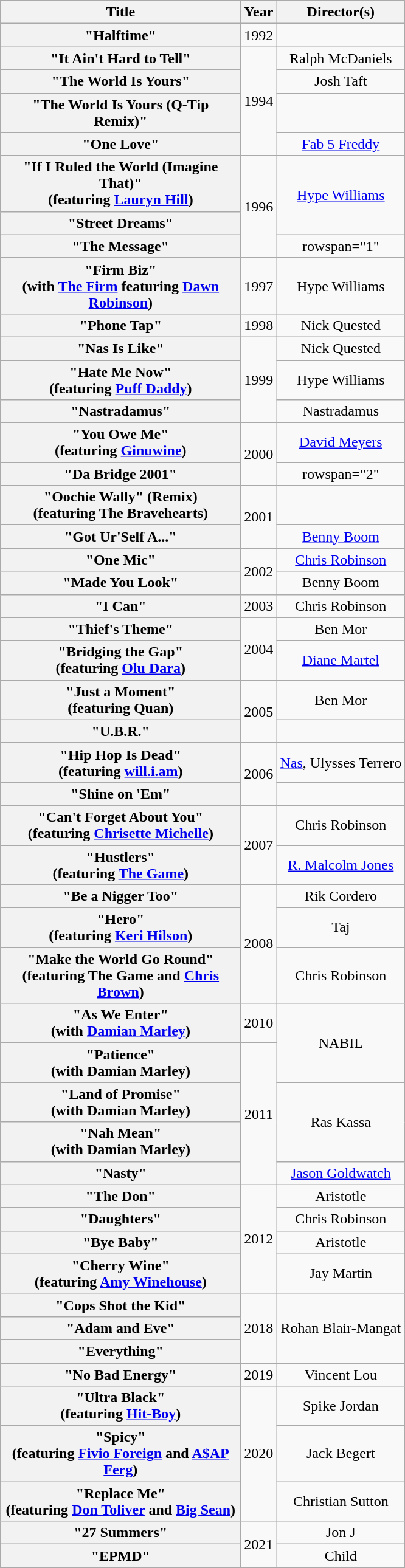<table class="wikitable plainrowheaders" style="text-align:center;">
<tr>
<th scope="col" style="width:16em;">Title</th>
<th scope="col">Year</th>
<th scope="col">Director(s)</th>
</tr>
<tr>
<th scope="row">"Halftime"</th>
<td>1992</td>
<td></td>
</tr>
<tr>
<th scope="row">"It Ain't Hard to Tell"</th>
<td rowspan="4">1994</td>
<td>Ralph McDaniels</td>
</tr>
<tr>
<th scope="row">"The World Is Yours"</th>
<td>Josh Taft</td>
</tr>
<tr>
<th scope="row">"The World Is Yours (Q-Tip Remix)"</th>
<td></td>
</tr>
<tr>
<th scope="row">"One Love"</th>
<td><a href='#'>Fab 5 Freddy</a></td>
</tr>
<tr>
<th scope="row">"If I Ruled the World (Imagine That)"<br><span>(featuring <a href='#'>Lauryn Hill</a>)</span></th>
<td rowspan="3">1996</td>
<td rowspan="2"><a href='#'>Hype Williams</a></td>
</tr>
<tr>
<th scope="row">"Street Dreams"</th>
</tr>
<tr>
<th scope="row">"The Message"</th>
<td>rowspan="1" </td>
</tr>
<tr>
<th scope="row">"Firm Biz"<br><span>(with <a href='#'>The Firm</a> featuring <a href='#'>Dawn Robinson</a>)</span></th>
<td rowspan="1">1997</td>
<td>Hype Williams</td>
</tr>
<tr>
<th scope="row">"Phone Tap"<br></th>
<td>1998</td>
<td>Nick Quested</td>
</tr>
<tr>
<th scope="row">"Nas Is Like"</th>
<td rowspan="3">1999</td>
<td>Nick Quested</td>
</tr>
<tr>
<th scope="row">"Hate Me Now"<br><span>(featuring <a href='#'>Puff Daddy</a>)</span></th>
<td>Hype Williams</td>
</tr>
<tr>
<th scope="row">"Nastradamus"</th>
<td>Nastradamus</td>
</tr>
<tr>
<th scope="row">"You Owe Me"<br><span>(featuring <a href='#'>Ginuwine</a>)</span></th>
<td rowspan="2">2000</td>
<td><a href='#'>David Meyers</a></td>
</tr>
<tr>
<th scope="row">"Da Bridge 2001"</th>
<td>rowspan="2" </td>
</tr>
<tr>
<th scope="row">"Oochie Wally" (Remix)<br><span>(featuring The Bravehearts)</span></th>
<td rowspan="2">2001</td>
</tr>
<tr>
<th scope="row">"Got Ur'Self A..."</th>
<td><a href='#'>Benny Boom</a></td>
</tr>
<tr>
<th scope="row">"One Mic"</th>
<td rowspan="2">2002</td>
<td><a href='#'>Chris Robinson</a></td>
</tr>
<tr>
<th scope="row">"Made You Look"</th>
<td>Benny Boom</td>
</tr>
<tr>
<th scope="row">"I Can"</th>
<td>2003</td>
<td>Chris Robinson</td>
</tr>
<tr>
<th scope="row">"Thief's Theme"</th>
<td rowspan="2">2004</td>
<td>Ben Mor</td>
</tr>
<tr>
<th scope="row">"Bridging the Gap"<br><span>(featuring <a href='#'>Olu Dara</a>)</span></th>
<td><a href='#'>Diane Martel</a></td>
</tr>
<tr>
<th scope="row">"Just a Moment"<br><span>(featuring Quan)</span></th>
<td rowspan="2">2005</td>
<td>Ben Mor</td>
</tr>
<tr>
<th scope="row">"U.B.R."</th>
<td></td>
</tr>
<tr>
<th scope="row">"Hip Hop Is Dead"<br><span>(featuring <a href='#'>will.i.am</a>)</span></th>
<td rowspan="2">2006</td>
<td><a href='#'>Nas</a>, Ulysses Terrero</td>
</tr>
<tr>
<th scope="row">"Shine on 'Em"</th>
<td></td>
</tr>
<tr>
<th scope="row">"Can't Forget About You"<br><span>(featuring <a href='#'>Chrisette Michelle</a>)</span></th>
<td rowspan="2">2007</td>
<td>Chris Robinson</td>
</tr>
<tr>
<th scope="row">"Hustlers"<br><span>(featuring <a href='#'>The Game</a>)</span></th>
<td><a href='#'>R. Malcolm Jones</a></td>
</tr>
<tr>
<th scope="row">"Be a Nigger Too"</th>
<td rowspan="3">2008</td>
<td>Rik Cordero</td>
</tr>
<tr>
<th scope="row">"Hero"<br><span>(featuring <a href='#'>Keri Hilson</a>)</span></th>
<td>Taj</td>
</tr>
<tr>
<th scope="row">"Make the World Go Round"<br><span>(featuring The Game and <a href='#'>Chris Brown</a>)</span></th>
<td>Chris Robinson</td>
</tr>
<tr>
<th scope="row">"As We Enter"<br><span>(with <a href='#'>Damian Marley</a>)</span></th>
<td>2010</td>
<td rowspan="2">NABIL</td>
</tr>
<tr>
<th scope="row">"Patience"<br><span>(with Damian Marley)</span></th>
<td rowspan="4">2011</td>
</tr>
<tr>
<th scope="row">"Land of Promise"<br><span>(with Damian Marley)</span></th>
<td rowspan="2">Ras Kassa</td>
</tr>
<tr>
<th scope="row">"Nah Mean"<br><span>(with Damian Marley)</span></th>
</tr>
<tr>
<th scope="row">"Nasty"</th>
<td><a href='#'>Jason Goldwatch</a></td>
</tr>
<tr>
<th scope="row">"The Don"</th>
<td rowspan="4">2012</td>
<td>Aristotle</td>
</tr>
<tr>
<th scope="row">"Daughters"</th>
<td>Chris Robinson</td>
</tr>
<tr>
<th scope="row">"Bye Baby"</th>
<td>Aristotle</td>
</tr>
<tr>
<th scope="row">"Cherry Wine"<br><span>(featuring <a href='#'>Amy Winehouse</a>)</span></th>
<td>Jay Martin</td>
</tr>
<tr>
<th scope="row">"Cops Shot the Kid"</th>
<td rowspan="3">2018</td>
<td rowspan="3">Rohan Blair-Mangat</td>
</tr>
<tr>
<th scope="row">"Adam and Eve"</th>
</tr>
<tr>
<th scope="row">"Everything"</th>
</tr>
<tr>
<th scope="row">"No Bad Energy"</th>
<td>2019</td>
<td>Vincent Lou</td>
</tr>
<tr>
<th scope="row">"Ultra Black"<br><span>(featuring <a href='#'>Hit-Boy</a>)</span></th>
<td rowspan="3">2020</td>
<td>Spike Jordan</td>
</tr>
<tr>
<th scope="row">"Spicy"<br><span>(featuring <a href='#'>Fivio Foreign</a> and <a href='#'>A$AP Ferg</a>)</span></th>
<td>Jack Begert</td>
</tr>
<tr>
<th scope="row">"Replace Me"<br><span>(featuring <a href='#'>Don Toliver</a> and <a href='#'>Big Sean</a>)</span></th>
<td>Christian Sutton</td>
</tr>
<tr>
<th scope="row">"27 Summers"</th>
<td rowspan="5">2021</td>
<td>Jon J</td>
</tr>
<tr>
<th scope="row">"EPMD"</th>
<td>Child</td>
</tr>
<tr>
</tr>
</table>
